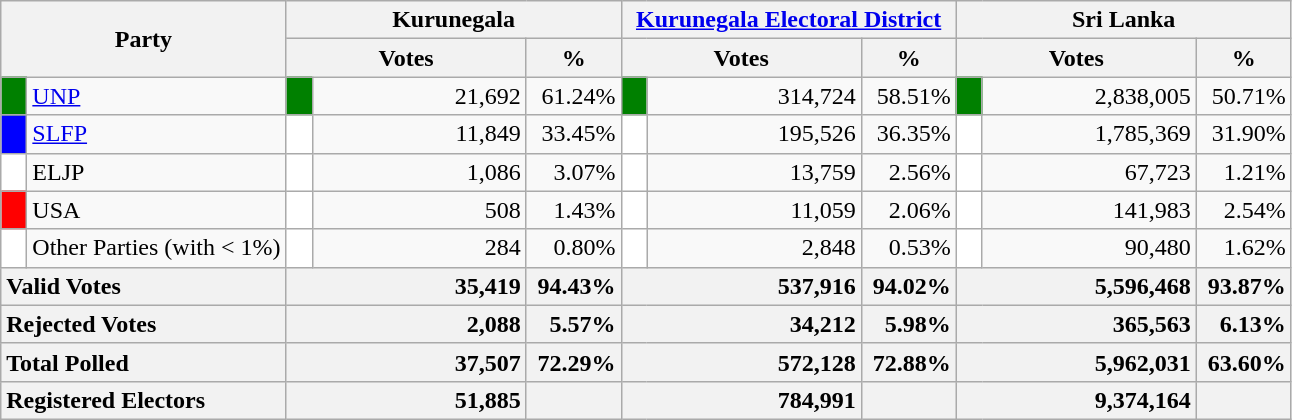<table class="wikitable">
<tr>
<th colspan="2" width="144px"rowspan="2">Party</th>
<th colspan="3" width="216px">Kurunegala</th>
<th colspan="3" width="216px"><a href='#'>Kurunegala Electoral District</a></th>
<th colspan="3" width="216px">Sri Lanka</th>
</tr>
<tr>
<th colspan="2" width="144px">Votes</th>
<th>%</th>
<th colspan="2" width="144px">Votes</th>
<th>%</th>
<th colspan="2" width="144px">Votes</th>
<th>%</th>
</tr>
<tr>
<td style="background-color:green;" width="10px"></td>
<td style="text-align:left;"><a href='#'>UNP</a></td>
<td style="background-color:green;" width="10px"></td>
<td style="text-align:right;">21,692</td>
<td style="text-align:right;">61.24%</td>
<td style="background-color:green;" width="10px"></td>
<td style="text-align:right;">314,724</td>
<td style="text-align:right;">58.51%</td>
<td style="background-color:green;" width="10px"></td>
<td style="text-align:right;">2,838,005</td>
<td style="text-align:right;">50.71%</td>
</tr>
<tr>
<td style="background-color:blue;" width="10px"></td>
<td style="text-align:left;"><a href='#'>SLFP</a></td>
<td style="background-color:white;" width="10px"></td>
<td style="text-align:right;">11,849</td>
<td style="text-align:right;">33.45%</td>
<td style="background-color:white;" width="10px"></td>
<td style="text-align:right;">195,526</td>
<td style="text-align:right;">36.35%</td>
<td style="background-color:white;" width="10px"></td>
<td style="text-align:right;">1,785,369</td>
<td style="text-align:right;">31.90%</td>
</tr>
<tr>
<td style="background-color:white;" width="10px"></td>
<td style="text-align:left;">ELJP</td>
<td style="background-color:white;" width="10px"></td>
<td style="text-align:right;">1,086</td>
<td style="text-align:right;">3.07%</td>
<td style="background-color:white;" width="10px"></td>
<td style="text-align:right;">13,759</td>
<td style="text-align:right;">2.56%</td>
<td style="background-color:white;" width="10px"></td>
<td style="text-align:right;">67,723</td>
<td style="text-align:right;">1.21%</td>
</tr>
<tr>
<td style="background-color:red;" width="10px"></td>
<td style="text-align:left;">USA</td>
<td style="background-color:white;" width="10px"></td>
<td style="text-align:right;">508</td>
<td style="text-align:right;">1.43%</td>
<td style="background-color:white;" width="10px"></td>
<td style="text-align:right;">11,059</td>
<td style="text-align:right;">2.06%</td>
<td style="background-color:white;" width="10px"></td>
<td style="text-align:right;">141,983</td>
<td style="text-align:right;">2.54%</td>
</tr>
<tr>
<td style="background-color:white;" width="10px"></td>
<td style="text-align:left;">Other Parties (with < 1%)</td>
<td style="background-color:white;" width="10px"></td>
<td style="text-align:right;">284</td>
<td style="text-align:right;">0.80%</td>
<td style="background-color:white;" width="10px"></td>
<td style="text-align:right;">2,848</td>
<td style="text-align:right;">0.53%</td>
<td style="background-color:white;" width="10px"></td>
<td style="text-align:right;">90,480</td>
<td style="text-align:right;">1.62%</td>
</tr>
<tr>
<th colspan="2" width="144px"style="text-align:left;">Valid Votes</th>
<th style="text-align:right;"colspan="2" width="144px">35,419</th>
<th style="text-align:right;">94.43%</th>
<th style="text-align:right;"colspan="2" width="144px">537,916</th>
<th style="text-align:right;">94.02%</th>
<th style="text-align:right;"colspan="2" width="144px">5,596,468</th>
<th style="text-align:right;">93.87%</th>
</tr>
<tr>
<th colspan="2" width="144px"style="text-align:left;">Rejected Votes</th>
<th style="text-align:right;"colspan="2" width="144px">2,088</th>
<th style="text-align:right;">5.57%</th>
<th style="text-align:right;"colspan="2" width="144px">34,212</th>
<th style="text-align:right;">5.98%</th>
<th style="text-align:right;"colspan="2" width="144px">365,563</th>
<th style="text-align:right;">6.13%</th>
</tr>
<tr>
<th colspan="2" width="144px"style="text-align:left;">Total Polled</th>
<th style="text-align:right;"colspan="2" width="144px">37,507</th>
<th style="text-align:right;">72.29%</th>
<th style="text-align:right;"colspan="2" width="144px">572,128</th>
<th style="text-align:right;">72.88%</th>
<th style="text-align:right;"colspan="2" width="144px">5,962,031</th>
<th style="text-align:right;">63.60%</th>
</tr>
<tr>
<th colspan="2" width="144px"style="text-align:left;">Registered Electors</th>
<th style="text-align:right;"colspan="2" width="144px">51,885</th>
<th></th>
<th style="text-align:right;"colspan="2" width="144px">784,991</th>
<th></th>
<th style="text-align:right;"colspan="2" width="144px">9,374,164</th>
<th></th>
</tr>
</table>
